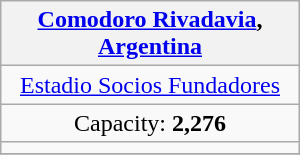<table class="wikitable" style=text-align:center width=200>
<tr>
<th> <a href='#'>Comodoro Rivadavia</a>, <a href='#'>Argentina</a></th>
</tr>
<tr>
<td><a href='#'>Estadio Socios Fundadores</a></td>
</tr>
<tr>
<td>Capacity: <strong>2,276</strong></td>
</tr>
<tr>
<td></td>
</tr>
<tr>
</tr>
</table>
